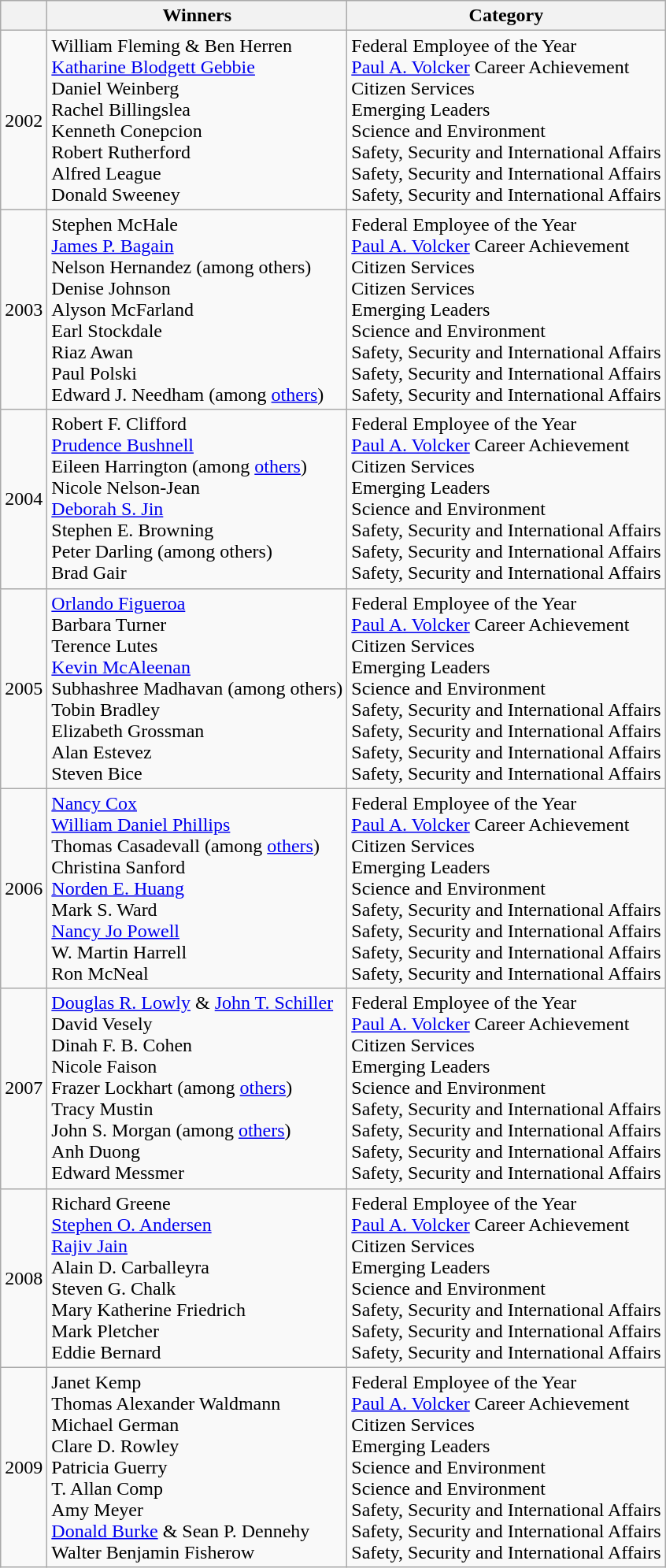<table class="wikitable sortable mw-collapsible">
<tr>
<th></th>
<th>Winners</th>
<th>Category</th>
</tr>
<tr>
<td>2002</td>
<td>William Fleming & Ben Herren<br><a href='#'>Katharine Blodgett Gebbie</a><br>Daniel Weinberg<br>Rachel Billingslea<br>Kenneth Conepcion<br>Robert Rutherford<br>Alfred League<br>Donald Sweeney</td>
<td>Federal Employee of the Year<br><a href='#'>Paul A. Volcker</a> Career Achievement<br>Citizen Services<br>Emerging Leaders<br>Science and Environment<br>Safety, Security and International Affairs<br>Safety, Security and International Affairs<br>Safety, Security and International Affairs</td>
</tr>
<tr>
<td>2003</td>
<td>Stephen McHale<br><a href='#'>James P. Bagain</a><br>Nelson Hernandez (among others)<br>Denise Johnson<br>Alyson McFarland<br>Earl Stockdale<br>Riaz Awan<br>Paul Polski<br>Edward J. Needham (among <a href='#'>others</a>)</td>
<td>Federal Employee of the Year<br><a href='#'>Paul A. Volcker</a> Career Achievement<br>Citizen Services<br>Citizen Services<br>Emerging Leaders<br>Science and Environment<br>Safety, Security and International Affairs<br>Safety, Security and International Affairs<br>Safety, Security and International Affairs</td>
</tr>
<tr>
<td>2004</td>
<td>Robert F. Clifford<br><a href='#'>Prudence Bushnell</a><br>Eileen Harrington (among <a href='#'>others</a>)<br>Nicole Nelson-Jean<br><a href='#'>Deborah S. Jin</a><br>Stephen E. Browning<br>Peter Darling (among others)<br>Brad Gair</td>
<td>Federal Employee of the Year<br><a href='#'>Paul A. Volcker</a> Career Achievement<br>Citizen Services<br>Emerging Leaders<br>Science and Environment<br>Safety, Security and International Affairs<br>Safety, Security and International Affairs<br>Safety, Security and International Affairs</td>
</tr>
<tr>
<td>2005</td>
<td><a href='#'>Orlando Figueroa</a><br>Barbara Turner<br>Terence Lutes<br><a href='#'>Kevin McAleenan</a><br>Subhashree Madhavan (among others)<br>Tobin Bradley<br>Elizabeth Grossman<br>Alan Estevez<br>Steven Bice</td>
<td>Federal Employee of the Year<br><a href='#'>Paul A. Volcker</a> Career Achievement<br>Citizen Services<br>Emerging Leaders<br>Science and Environment<br>Safety, Security and International Affairs<br>Safety, Security and International Affairs<br>Safety, Security and International Affairs<br>Safety, Security and International Affairs</td>
</tr>
<tr>
<td>2006</td>
<td><a href='#'>Nancy Cox</a><br><a href='#'>William Daniel Phillips</a><br>Thomas Casadevall (among <a href='#'>others</a>)<br>Christina Sanford<br><a href='#'>Norden E. Huang</a><br>Mark S. Ward<br><a href='#'>Nancy Jo Powell</a><br>W. Martin Harrell<br>Ron McNeal</td>
<td>Federal Employee of the Year<br><a href='#'>Paul A. Volcker</a> Career Achievement<br>Citizen Services<br>Emerging Leaders<br>Science and Environment<br>Safety, Security and International Affairs<br>Safety, Security and International Affairs<br>Safety, Security and International Affairs<br>Safety, Security and International Affairs</td>
</tr>
<tr>
<td>2007</td>
<td><a href='#'>Douglas R. Lowly</a> & <a href='#'>John T. Schiller</a><br>David Vesely<br>Dinah F. B. Cohen<br>Nicole Faison<br>Frazer Lockhart (among <a href='#'>others</a>)<br>Tracy Mustin<br>John S. Morgan (among <a href='#'>others</a>)<br>Anh Duong<br>Edward Messmer</td>
<td>Federal Employee of the Year<br><a href='#'>Paul A. Volcker</a> Career Achievement<br>Citizen Services<br>Emerging Leaders<br>Science and Environment<br>Safety, Security and International Affairs<br>Safety, Security and International Affairs<br>Safety, Security and International Affairs<br>Safety, Security and International Affairs</td>
</tr>
<tr>
<td>2008</td>
<td>Richard Greene<br><a href='#'>Stephen O. Andersen</a><br><a href='#'>Rajiv Jain</a><br>Alain D. Carballeyra<br>Steven G. Chalk<br>Mary Katherine Friedrich<br>Mark Pletcher<br>Eddie Bernard</td>
<td>Federal Employee of the Year<br><a href='#'>Paul A. Volcker</a> Career Achievement<br>Citizen Services<br>Emerging Leaders<br>Science and Environment<br>Safety, Security and International Affairs<br>Safety, Security and International Affairs<br>Safety, Security and International Affairs</td>
</tr>
<tr>
<td>2009</td>
<td>Janet Kemp<br>Thomas Alexander Waldmann<br>Michael German<br>Clare D. Rowley<br>Patricia Guerry<br>T. Allan Comp<br>Amy Meyer<br><a href='#'>Donald Burke</a> & Sean P. Dennehy<br>Walter Benjamin Fisherow</td>
<td>Federal Employee of the Year<br><a href='#'>Paul A. Volcker</a> Career Achievement<br>Citizen Services<br>Emerging Leaders<br>Science and Environment<br>Science and Environment<br>Safety, Security and International Affairs<br>Safety, Security and International Affairs<br>Safety, Security and International Affairs</td>
</tr>
</table>
